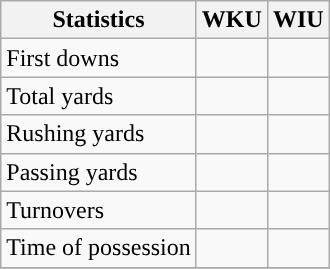<table class="wikitable" style="float: left;">
<tr>
<th>Statistics</th>
<th>WKU</th>
<th>WIU</th>
</tr>
<tr>
<td>First downs</td>
<td></td>
<td></td>
</tr>
<tr>
<td>Total yards</td>
<td></td>
<td></td>
</tr>
<tr>
<td>Rushing yards</td>
<td></td>
<td></td>
</tr>
<tr>
<td>Passing yards</td>
<td></td>
<td></td>
</tr>
<tr>
<td>Turnovers</td>
<td></td>
<td></td>
</tr>
<tr>
<td>Time of possession</td>
<td></td>
<td></td>
</tr>
<tr>
</tr>
</table>
